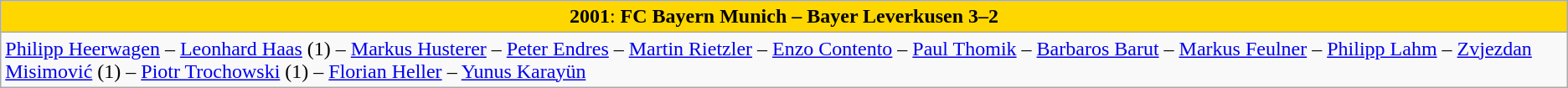<table class="wikitable">
<tr>
<td align="center" bgcolor="#FFD700"><strong>2001</strong>: <strong>FC Bayern Munich – Bayer Leverkusen 3–2</strong></td>
</tr>
<tr>
<td><a href='#'>Philipp Heerwagen</a> – <a href='#'>Leonhard Haas</a> (1) – <a href='#'>Markus Husterer</a> – <a href='#'>Peter Endres</a> – <a href='#'>Martin Rietzler</a> – <a href='#'>Enzo Contento</a> – <a href='#'>Paul Thomik</a>  – <a href='#'>Barbaros Barut</a> – <a href='#'>Markus Feulner</a> – <a href='#'>Philipp Lahm</a> – <a href='#'>Zvjezdan Misimović</a> (1) – <a href='#'>Piotr Trochowski</a> (1) – <a href='#'>Florian Heller</a> – <a href='#'>Yunus Karayün</a></td>
</tr>
</table>
